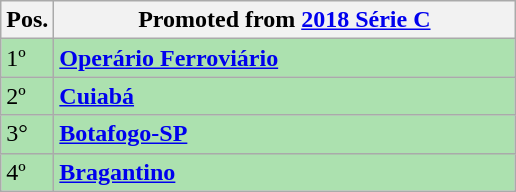<table class="wikitable">
<tr>
<th align="center">Pos.</th>
<th width="300">Promoted from <a href='#'>2018 Série C</a></th>
</tr>
<tr style="background: #ACE1AF;">
<td>1º</td>
<td><strong><a href='#'>Operário Ferroviário</a></strong></td>
</tr>
<tr style="background: #ACE1AF;">
<td>2º</td>
<td><strong><a href='#'>Cuiabá</a></strong></td>
</tr>
<tr style="background: #ACE1AF;">
<td>3°</td>
<td><strong><a href='#'>Botafogo-SP</a></strong></td>
</tr>
<tr style="background: #ACE1AF;">
<td>4º</td>
<td><strong><a href='#'>Bragantino</a></strong></td>
</tr>
</table>
